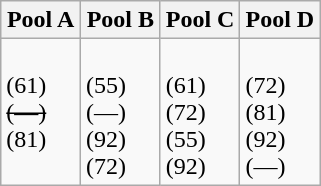<table class="wikitable">
<tr>
<th width=25%>Pool A</th>
<th width=25%>Pool B</th>
<th width=25%>Pool C</th>
<th width=25%>Pool D</th>
</tr>
<tr>
<td valign=top><br> (61)<br>
<s> (—)</s><br>
 (81)</td>
<td><br> (55)<br>
 (—)<br>
 (92)<br>
 (72)</td>
<td><br> (61)<br>
 (72)<br>
 (55)<br>
 (92)</td>
<td><br> (72)<br>
 (81)<br>
 (92)<br>
 (—)</td>
</tr>
</table>
